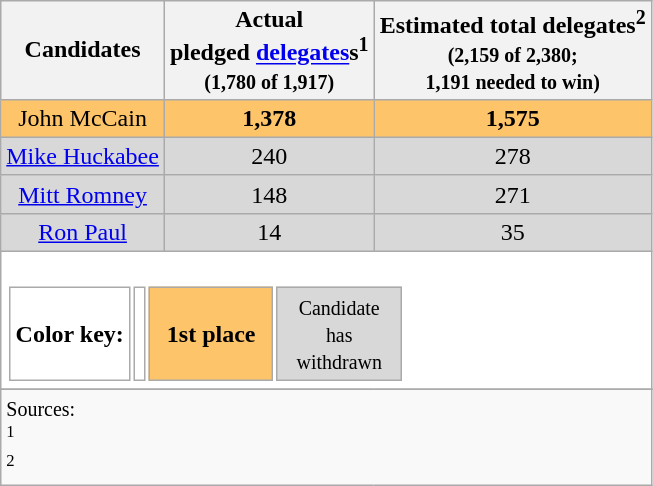<table class="wikitable" style="text-align:center;">
<tr>
<th>Candidates</th>
<th>Actual<br>pledged <a href='#'>delegates</a>s<sup>1</sup><br><small>(1,780 of 1,917)</small></th>
<th>Estimated total delegates<sup>2</sup><br><small>(2,159 of 2,380;<br>1,191 needed to win)</small></th>
</tr>
<tr style="background-color:#fdc46a;">
<td>John McCain</td>
<td><strong>1,378</strong></td>
<td><strong>1,575</strong></td>
</tr>
<tr style="background-color:#D8D8D8;">
<td><a href='#'>Mike Huckabee</a></td>
<td>240</td>
<td>278</td>
</tr>
<tr style="background-color:#D8D8D8;">
<td><a href='#'>Mitt Romney</a></td>
<td>148</td>
<td>271</td>
</tr>
<tr style="background-color:#D8D8D8;">
<td><a href='#'>Ron Paul</a></td>
<td>14</td>
<td>35</td>
</tr>
<tr style="background-color:#FFFFFF;">
<td colspan="5"><br><table align="left">
<tr>
<td><strong>Color key:</strong></td>
<td></td>
<td style="background-color:#fdc46a;width:75px"><strong>1st place</strong></td>
<td style="background-color:#D8D8D8;width:75px"><small>Candidate has<br>withdrawn</small></td>
</tr>
</table>
</td>
</tr>
<tr>
</tr>
<tr>
<td colspan="4" style="text-align:left;"><small>Sources:<br><sup>1</sup> <br><sup>2</sup> </small><br></td>
</tr>
</table>
